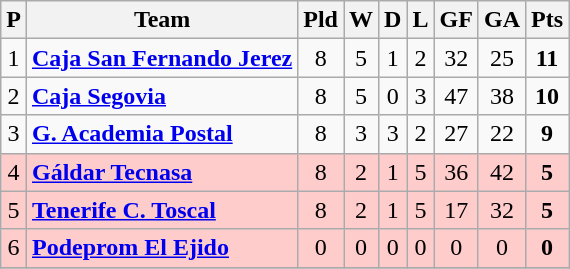<table class="wikitable sortable" style="text-align: center;">
<tr>
<th align="center">P</th>
<th align="center">Team</th>
<th align="center">Pld</th>
<th align="center">W</th>
<th align="center">D</th>
<th align="center">L</th>
<th align="center">GF</th>
<th align="center">GA</th>
<th align="center">Pts</th>
</tr>
<tr>
<td>1</td>
<td align="left"><strong><a href='#'>Caja San Fernando Jerez</a></strong></td>
<td>8</td>
<td>5</td>
<td>1</td>
<td>2</td>
<td>32</td>
<td>25</td>
<td><strong>11</strong></td>
</tr>
<tr>
<td>2</td>
<td align="left"><strong><a href='#'>Caja Segovia</a></strong></td>
<td>8</td>
<td>5</td>
<td>0</td>
<td>3</td>
<td>47</td>
<td>38</td>
<td><strong>10</strong></td>
</tr>
<tr>
<td>3</td>
<td align="left"><strong><a href='#'>G. Academia Postal</a></strong></td>
<td>8</td>
<td>3</td>
<td>3</td>
<td>2</td>
<td>27</td>
<td>22</td>
<td><strong>9</strong></td>
</tr>
<tr ! style="background:#FFCCCC;">
<td>4</td>
<td align="left"><strong><a href='#'>Gáldar Tecnasa</a></strong></td>
<td>8</td>
<td>2</td>
<td>1</td>
<td>5</td>
<td>36</td>
<td>42</td>
<td><strong>5</strong></td>
</tr>
<tr ! style="background:#FFCCCC;">
<td>5</td>
<td align="left"><strong><a href='#'>Tenerife C. Toscal</a></strong></td>
<td>8</td>
<td>2</td>
<td>1</td>
<td>5</td>
<td>17</td>
<td>32</td>
<td><strong>5</strong></td>
</tr>
<tr ! style="background:#FFCCCC;">
<td>6</td>
<td align="left"><strong><a href='#'>Podeprom El Ejido</a></strong></td>
<td>0</td>
<td>0</td>
<td>0</td>
<td>0</td>
<td>0</td>
<td>0</td>
<td><strong>0</strong></td>
</tr>
<tr>
</tr>
</table>
